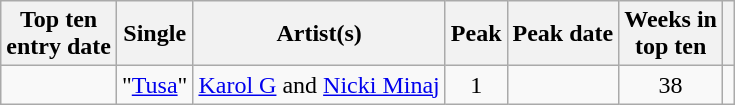<table class="wikitable sortable">
<tr>
<th>Top ten<br>entry date</th>
<th>Single</th>
<th>Artist(s)</th>
<th data-sort-type="number">Peak</th>
<th>Peak date</th>
<th data-sort-type="number">Weeks in<br>top ten</th>
<th></th>
</tr>
<tr>
<td></td>
<td>"<a href='#'>Tusa</a>"</td>
<td><a href='#'>Karol G</a> and <a href='#'>Nicki Minaj</a></td>
<td style="text-align:center;">1</td>
<td></td>
<td style="text-align:center;">38</td>
<td style="text-align:center;"></td>
</tr>
</table>
